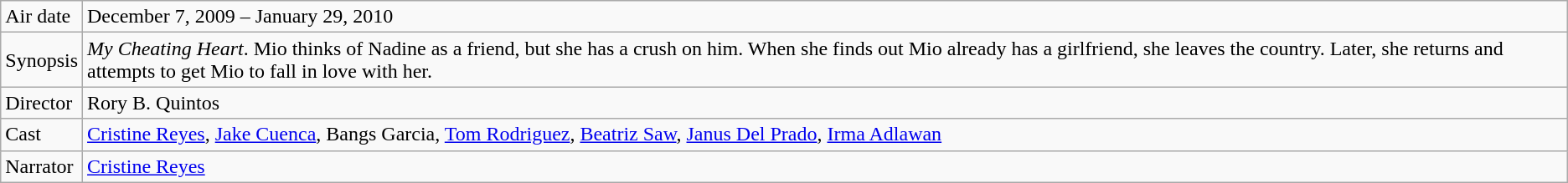<table class="wikitable">
<tr>
<td>Air date</td>
<td>December 7, 2009 – January 29, 2010</td>
</tr>
<tr>
<td>Synopsis</td>
<td><em>My Cheating Heart</em>. Mio thinks of Nadine as a friend, but she has a crush on him. When she finds out Mio already has a girlfriend, she leaves the country. Later, she returns and attempts to get Mio to fall in love with her.</td>
</tr>
<tr>
<td>Director</td>
<td>Rory B. Quintos</td>
</tr>
<tr>
<td>Cast</td>
<td><a href='#'>Cristine Reyes</a>, <a href='#'>Jake Cuenca</a>, Bangs Garcia, <a href='#'>Tom Rodriguez</a>, <a href='#'>Beatriz Saw</a>, <a href='#'>Janus Del Prado</a>, <a href='#'>Irma Adlawan</a></td>
</tr>
<tr>
<td>Narrator</td>
<td><a href='#'>Cristine Reyes</a></td>
</tr>
</table>
